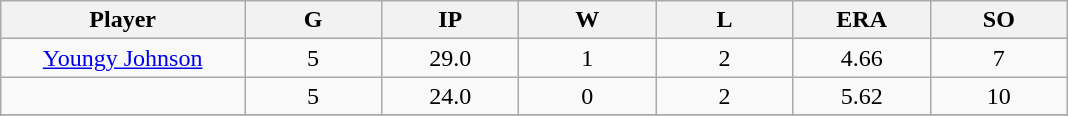<table class="wikitable sortable">
<tr>
<th bgcolor="#DDDDFF" width="16%">Player</th>
<th bgcolor="#DDDDFF" width="9%">G</th>
<th bgcolor="#DDDDFF" width="9%">IP</th>
<th bgcolor="#DDDDFF" width="9%">W</th>
<th bgcolor="#DDDDFF" width="9%">L</th>
<th bgcolor="#DDDDFF" width="9%">ERA</th>
<th bgcolor="#DDDDFF" width="9%">SO</th>
</tr>
<tr align="center">
<td><a href='#'>Youngy Johnson</a></td>
<td>5</td>
<td>29.0</td>
<td>1</td>
<td>2</td>
<td>4.66</td>
<td>7</td>
</tr>
<tr align=center>
<td></td>
<td>5</td>
<td>24.0</td>
<td>0</td>
<td>2</td>
<td>5.62</td>
<td>10</td>
</tr>
<tr align="center">
</tr>
</table>
